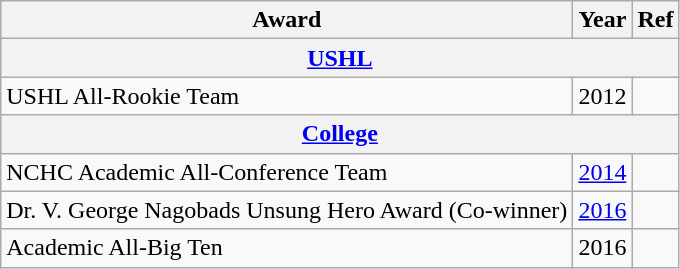<table class="wikitable">
<tr>
<th>Award</th>
<th>Year</th>
<th>Ref</th>
</tr>
<tr>
<th colspan="3"><a href='#'>USHL</a></th>
</tr>
<tr>
<td>USHL All-Rookie Team</td>
<td>2012</td>
<td></td>
</tr>
<tr>
<th colspan="3"><a href='#'>College</a></th>
</tr>
<tr>
<td>NCHC Academic All-Conference Team</td>
<td><a href='#'>2014</a></td>
<td></td>
</tr>
<tr>
<td>Dr. V. George Nagobads Unsung Hero Award (Co-winner)</td>
<td><a href='#'>2016</a></td>
<td></td>
</tr>
<tr>
<td>Academic All-Big Ten</td>
<td>2016</td>
<td></td>
</tr>
</table>
